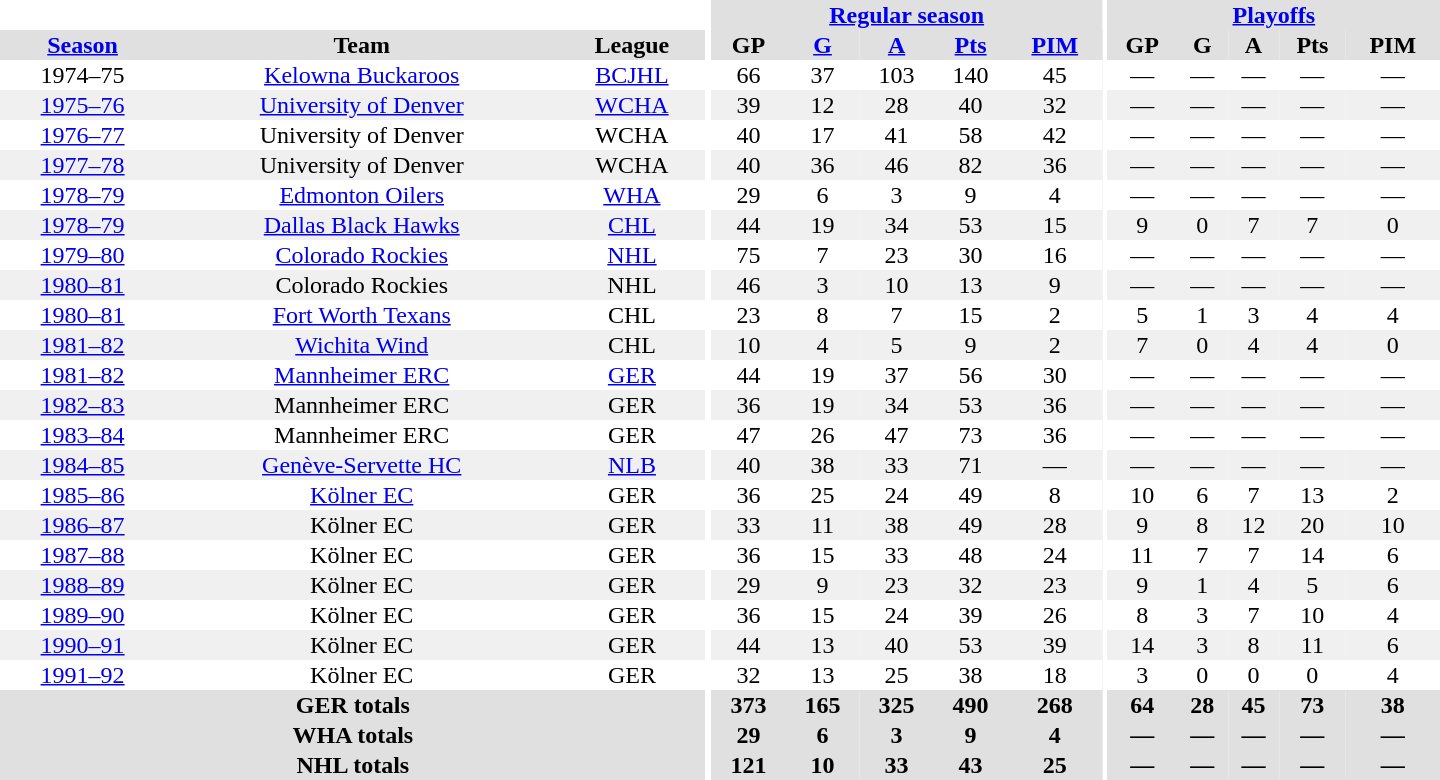<table border="0" cellpadding="1" cellspacing="0" style="text-align:center; width:60em">
<tr bgcolor="#e0e0e0">
<th colspan="3" bgcolor="#ffffff"></th>
<th rowspan="100" bgcolor="#ffffff"></th>
<th colspan="5"><a href='#'>Regular season</a></th>
<th rowspan="100" bgcolor="#ffffff"></th>
<th colspan="5"><a href='#'>Playoffs</a></th>
</tr>
<tr bgcolor="#e0e0e0">
<th><a href='#'>Season</a></th>
<th>Team</th>
<th>League</th>
<th>GP</th>
<th><a href='#'>G</a></th>
<th><a href='#'>A</a></th>
<th><a href='#'>Pts</a></th>
<th><a href='#'>PIM</a></th>
<th>GP</th>
<th>G</th>
<th>A</th>
<th>Pts</th>
<th>PIM</th>
</tr>
<tr>
<td>1974–75</td>
<td><a href='#'>Kelowna Buckaroos</a></td>
<td><a href='#'>BCJHL</a></td>
<td>66</td>
<td>37</td>
<td>103</td>
<td>140</td>
<td>45</td>
<td>—</td>
<td>—</td>
<td>—</td>
<td>—</td>
<td>—</td>
</tr>
<tr bgcolor="#f0f0f0">
<td><a href='#'>1975–76</a></td>
<td><a href='#'>University of Denver</a></td>
<td><a href='#'>WCHA</a></td>
<td>39</td>
<td>12</td>
<td>28</td>
<td>40</td>
<td>32</td>
<td>—</td>
<td>—</td>
<td>—</td>
<td>—</td>
<td>—</td>
</tr>
<tr>
<td><a href='#'>1976–77</a></td>
<td>University of Denver</td>
<td>WCHA</td>
<td>40</td>
<td>17</td>
<td>41</td>
<td>58</td>
<td>42</td>
<td>—</td>
<td>—</td>
<td>—</td>
<td>—</td>
<td>—</td>
</tr>
<tr bgcolor="#f0f0f0">
<td><a href='#'>1977–78</a></td>
<td>University of Denver</td>
<td>WCHA</td>
<td>40</td>
<td>36</td>
<td>46</td>
<td>82</td>
<td>36</td>
<td>—</td>
<td>—</td>
<td>—</td>
<td>—</td>
<td>—</td>
</tr>
<tr>
<td><a href='#'>1978–79</a></td>
<td><a href='#'>Edmonton Oilers</a></td>
<td><a href='#'>WHA</a></td>
<td>29</td>
<td>6</td>
<td>3</td>
<td>9</td>
<td>4</td>
<td>—</td>
<td>—</td>
<td>—</td>
<td>—</td>
<td>—</td>
</tr>
<tr bgcolor="#f0f0f0">
<td><a href='#'>1978–79</a></td>
<td><a href='#'>Dallas Black Hawks</a></td>
<td><a href='#'>CHL</a></td>
<td>44</td>
<td>19</td>
<td>34</td>
<td>53</td>
<td>15</td>
<td>9</td>
<td>0</td>
<td>7</td>
<td>7</td>
<td>0</td>
</tr>
<tr>
<td><a href='#'>1979–80</a></td>
<td><a href='#'>Colorado Rockies</a></td>
<td><a href='#'>NHL</a></td>
<td>75</td>
<td>7</td>
<td>23</td>
<td>30</td>
<td>16</td>
<td>—</td>
<td>—</td>
<td>—</td>
<td>—</td>
<td>—</td>
</tr>
<tr bgcolor="#f0f0f0">
<td><a href='#'>1980–81</a></td>
<td>Colorado Rockies</td>
<td>NHL</td>
<td>46</td>
<td>3</td>
<td>10</td>
<td>13</td>
<td>9</td>
<td>—</td>
<td>—</td>
<td>—</td>
<td>—</td>
<td>—</td>
</tr>
<tr>
<td><a href='#'>1980–81</a></td>
<td><a href='#'>Fort Worth Texans</a></td>
<td>CHL</td>
<td>23</td>
<td>8</td>
<td>7</td>
<td>15</td>
<td>2</td>
<td>5</td>
<td>1</td>
<td>3</td>
<td>4</td>
<td>4</td>
</tr>
<tr bgcolor="#f0f0f0">
<td><a href='#'>1981–82</a></td>
<td><a href='#'>Wichita Wind</a></td>
<td>CHL</td>
<td>10</td>
<td>4</td>
<td>5</td>
<td>9</td>
<td>2</td>
<td>7</td>
<td>0</td>
<td>4</td>
<td>4</td>
<td>0</td>
</tr>
<tr>
<td><a href='#'>1981–82</a></td>
<td><a href='#'>Mannheimer ERC</a></td>
<td><a href='#'>GER</a></td>
<td>44</td>
<td>19</td>
<td>37</td>
<td>56</td>
<td>30</td>
<td>—</td>
<td>—</td>
<td>—</td>
<td>—</td>
<td>—</td>
</tr>
<tr bgcolor="#f0f0f0">
<td><a href='#'>1982–83</a></td>
<td>Mannheimer ERC</td>
<td>GER</td>
<td>36</td>
<td>19</td>
<td>34</td>
<td>53</td>
<td>36</td>
<td>—</td>
<td>—</td>
<td>—</td>
<td>—</td>
<td>—</td>
</tr>
<tr>
<td><a href='#'>1983–84</a></td>
<td>Mannheimer ERC</td>
<td>GER</td>
<td>47</td>
<td>26</td>
<td>47</td>
<td>73</td>
<td>36</td>
<td>—</td>
<td>—</td>
<td>—</td>
<td>—</td>
<td>—</td>
</tr>
<tr bgcolor="#f0f0f0">
<td><a href='#'>1984–85</a></td>
<td><a href='#'>Genève-Servette HC</a></td>
<td><a href='#'>NLB</a></td>
<td>40</td>
<td>38</td>
<td>33</td>
<td>71</td>
<td>—</td>
<td>—</td>
<td>—</td>
<td>—</td>
<td>—</td>
<td>—</td>
</tr>
<tr>
<td><a href='#'>1985–86</a></td>
<td><a href='#'>Kölner EC</a></td>
<td>GER</td>
<td>36</td>
<td>25</td>
<td>24</td>
<td>49</td>
<td>8</td>
<td>10</td>
<td>6</td>
<td>7</td>
<td>13</td>
<td>2</td>
</tr>
<tr bgcolor="#f0f0f0">
<td><a href='#'>1986–87</a></td>
<td>Kölner EC</td>
<td>GER</td>
<td>33</td>
<td>11</td>
<td>38</td>
<td>49</td>
<td>28</td>
<td>9</td>
<td>8</td>
<td>12</td>
<td>20</td>
<td>10</td>
</tr>
<tr>
<td><a href='#'>1987–88</a></td>
<td>Kölner EC</td>
<td>GER</td>
<td>36</td>
<td>15</td>
<td>33</td>
<td>48</td>
<td>24</td>
<td>11</td>
<td>7</td>
<td>7</td>
<td>14</td>
<td>6</td>
</tr>
<tr bgcolor="#f0f0f0">
<td><a href='#'>1988–89</a></td>
<td>Kölner EC</td>
<td>GER</td>
<td>29</td>
<td>9</td>
<td>23</td>
<td>32</td>
<td>23</td>
<td>9</td>
<td>1</td>
<td>4</td>
<td>5</td>
<td>6</td>
</tr>
<tr>
<td><a href='#'>1989–90</a></td>
<td>Kölner EC</td>
<td>GER</td>
<td>36</td>
<td>15</td>
<td>24</td>
<td>39</td>
<td>26</td>
<td>8</td>
<td>3</td>
<td>7</td>
<td>10</td>
<td>4</td>
</tr>
<tr bgcolor="#f0f0f0">
<td><a href='#'>1990–91</a></td>
<td>Kölner EC</td>
<td>GER</td>
<td>44</td>
<td>13</td>
<td>40</td>
<td>53</td>
<td>39</td>
<td>14</td>
<td>3</td>
<td>8</td>
<td>11</td>
<td>6</td>
</tr>
<tr>
<td><a href='#'>1991–92</a></td>
<td>Kölner EC</td>
<td>GER</td>
<td>32</td>
<td>13</td>
<td>25</td>
<td>38</td>
<td>18</td>
<td>3</td>
<td>0</td>
<td>0</td>
<td>0</td>
<td>4</td>
</tr>
<tr bgcolor="#e0e0e0">
<th colspan="3">GER totals</th>
<th>373</th>
<th>165</th>
<th>325</th>
<th>490</th>
<th>268</th>
<th>64</th>
<th>28</th>
<th>45</th>
<th>73</th>
<th>38</th>
</tr>
<tr bgcolor="#e0e0e0">
<th colspan="3">WHA totals</th>
<th>29</th>
<th>6</th>
<th>3</th>
<th>9</th>
<th>4</th>
<th>—</th>
<th>—</th>
<th>—</th>
<th>—</th>
<th>—</th>
</tr>
<tr bgcolor="#e0e0e0">
<th colspan="3">NHL totals</th>
<th>121</th>
<th>10</th>
<th>33</th>
<th>43</th>
<th>25</th>
<th>—</th>
<th>—</th>
<th>—</th>
<th>—</th>
<th>—</th>
</tr>
</table>
